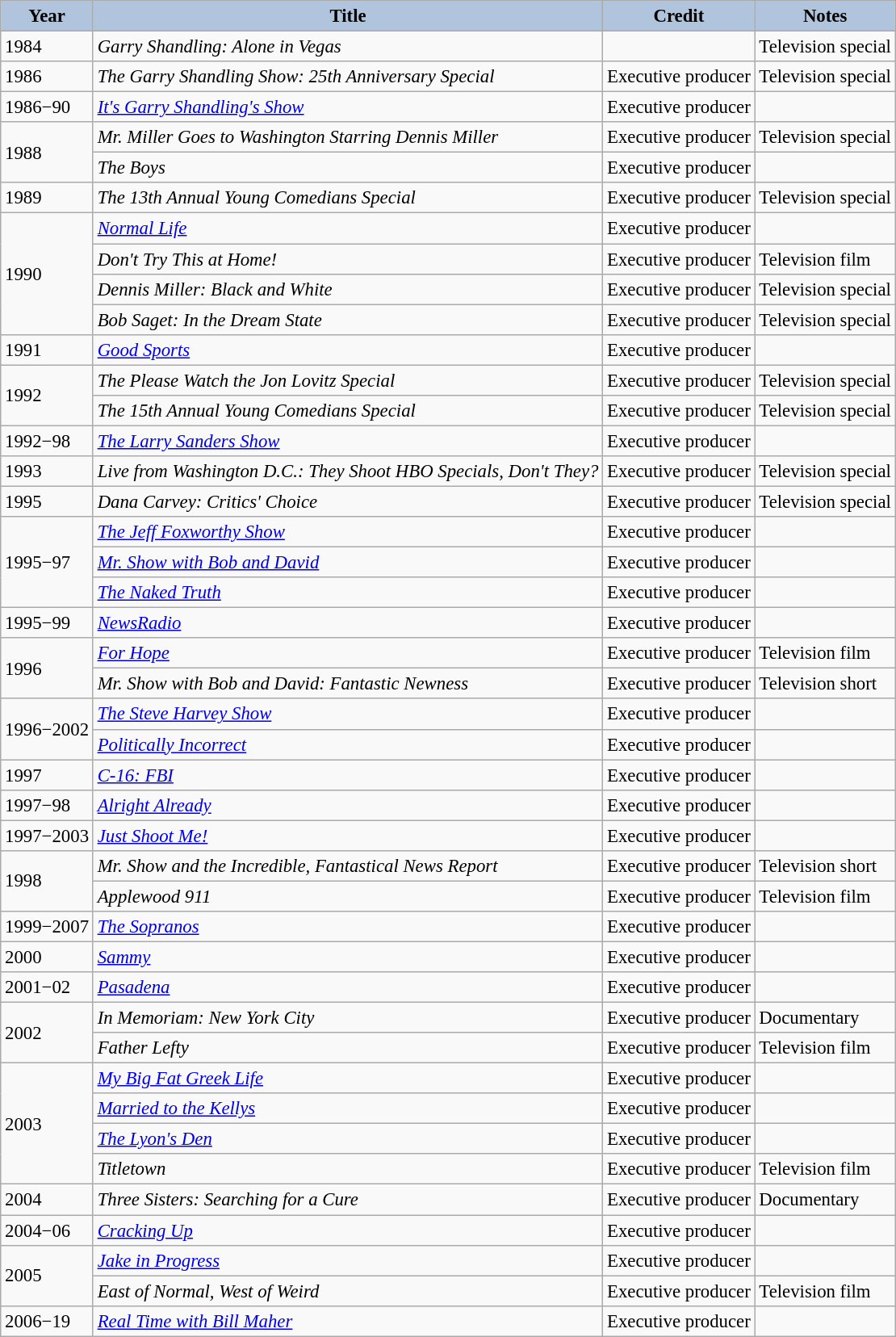<table class="wikitable" style="font-size:95%;">
<tr>
<th style="background:#B0C4DE;">Year</th>
<th style="background:#B0C4DE;">Title</th>
<th style="background:#B0C4DE;">Credit</th>
<th style="background:#B0C4DE;">Notes</th>
</tr>
<tr>
<td>1984</td>
<td><em>Garry Shandling: Alone in Vegas</em></td>
<td></td>
<td>Television special</td>
</tr>
<tr>
<td>1986</td>
<td><em>The Garry Shandling Show: 25th Anniversary Special</em></td>
<td>Executive producer</td>
<td>Television special</td>
</tr>
<tr>
<td>1986−90</td>
<td><em><a href='#'>It's Garry Shandling's Show</a></em></td>
<td>Executive producer</td>
<td></td>
</tr>
<tr>
<td rowspan=2>1988</td>
<td><em>Mr. Miller Goes to Washington Starring Dennis Miller</em></td>
<td>Executive producer</td>
<td>Television special</td>
</tr>
<tr>
<td><em>The Boys</em></td>
<td>Executive producer</td>
<td></td>
</tr>
<tr>
<td>1989</td>
<td><em>The 13th Annual Young Comedians Special</em></td>
<td>Executive producer</td>
<td>Television special</td>
</tr>
<tr>
<td rowspan=4>1990</td>
<td><em><a href='#'>Normal Life</a></em></td>
<td>Executive producer</td>
<td></td>
</tr>
<tr>
<td><em>Don't Try This at Home!</em></td>
<td>Executive producer</td>
<td>Television film</td>
</tr>
<tr>
<td><em>Dennis Miller: Black and White</em></td>
<td>Executive producer</td>
<td>Television special</td>
</tr>
<tr>
<td><em>Bob Saget: In the Dream State</em></td>
<td>Executive producer</td>
<td>Television special</td>
</tr>
<tr>
<td>1991</td>
<td><em><a href='#'>Good Sports</a></em></td>
<td>Executive producer</td>
<td></td>
</tr>
<tr>
<td rowspan=2>1992</td>
<td><em>The Please Watch the Jon Lovitz Special</em></td>
<td>Executive producer</td>
<td>Television special</td>
</tr>
<tr>
<td><em>The 15th Annual Young Comedians Special</em></td>
<td>Executive producer</td>
<td>Television special</td>
</tr>
<tr>
<td>1992−98</td>
<td><em><a href='#'>The Larry Sanders Show</a></em></td>
<td>Executive producer</td>
<td></td>
</tr>
<tr>
<td>1993</td>
<td><em>Live from Washington D.C.: They Shoot HBO Specials, Don't They?</em></td>
<td>Executive producer</td>
<td>Television special</td>
</tr>
<tr>
<td>1995</td>
<td><em>Dana Carvey: Critics' Choice</em></td>
<td>Executive producer</td>
<td>Television special</td>
</tr>
<tr>
<td rowspan=3>1995−97</td>
<td><em><a href='#'>The Jeff Foxworthy Show</a></em></td>
<td>Executive producer</td>
<td></td>
</tr>
<tr>
<td><em><a href='#'>Mr. Show with Bob and David</a></em></td>
<td>Executive producer</td>
<td></td>
</tr>
<tr>
<td><em><a href='#'>The Naked Truth</a></em></td>
<td>Executive producer</td>
<td></td>
</tr>
<tr>
<td>1995−99</td>
<td><em><a href='#'>NewsRadio</a></em></td>
<td>Executive producer</td>
<td></td>
</tr>
<tr>
<td rowspan=2>1996</td>
<td><em><a href='#'>For Hope</a></em></td>
<td>Executive producer</td>
<td>Television film</td>
</tr>
<tr>
<td><em>Mr. Show with Bob and David: Fantastic Newness</em></td>
<td>Executive producer</td>
<td>Television short</td>
</tr>
<tr>
<td rowspan=2>1996−2002</td>
<td><em><a href='#'>The Steve Harvey Show</a></em></td>
<td>Executive producer</td>
<td></td>
</tr>
<tr>
<td><em><a href='#'>Politically Incorrect</a></em></td>
<td>Executive producer</td>
<td></td>
</tr>
<tr>
<td>1997</td>
<td><em><a href='#'>C-16: FBI</a></em></td>
<td>Executive producer</td>
<td></td>
</tr>
<tr>
<td>1997−98</td>
<td><em><a href='#'>Alright Already</a></em></td>
<td>Executive producer</td>
<td></td>
</tr>
<tr>
<td>1997−2003</td>
<td><em><a href='#'>Just Shoot Me!</a></em></td>
<td>Executive producer</td>
<td></td>
</tr>
<tr>
<td rowspan=2>1998</td>
<td><em>Mr. Show and the Incredible, Fantastical News Report</em></td>
<td>Executive producer</td>
<td>Television short</td>
</tr>
<tr>
<td><em>Applewood 911</em></td>
<td>Executive producer</td>
<td>Television film</td>
</tr>
<tr>
<td>1999−2007</td>
<td><em><a href='#'>The Sopranos</a></em></td>
<td>Executive producer</td>
<td></td>
</tr>
<tr>
<td>2000</td>
<td><em><a href='#'>Sammy</a></em></td>
<td>Executive producer</td>
<td></td>
</tr>
<tr>
<td>2001−02</td>
<td><em><a href='#'>Pasadena</a></em></td>
<td>Executive producer</td>
<td></td>
</tr>
<tr>
<td rowspan=2>2002</td>
<td><em>In Memoriam: New York City</em></td>
<td>Executive producer</td>
<td>Documentary</td>
</tr>
<tr>
<td><em>Father Lefty</em></td>
<td>Executive producer</td>
<td>Television film</td>
</tr>
<tr>
<td rowspan=4>2003</td>
<td><em><a href='#'>My Big Fat Greek Life</a></em></td>
<td>Executive producer</td>
<td></td>
</tr>
<tr>
<td><em><a href='#'>Married to the Kellys</a></em></td>
<td>Executive producer</td>
<td></td>
</tr>
<tr>
<td><em><a href='#'>The Lyon's Den</a></em></td>
<td>Executive producer</td>
<td></td>
</tr>
<tr>
<td><em>Titletown</em></td>
<td>Executive producer</td>
<td>Television film</td>
</tr>
<tr>
<td>2004</td>
<td><em>Three Sisters: Searching for a Cure</em></td>
<td>Executive producer</td>
<td>Documentary</td>
</tr>
<tr>
<td>2004−06</td>
<td><em><a href='#'>Cracking Up</a></em></td>
<td>Executive producer</td>
<td></td>
</tr>
<tr>
<td rowspan=2>2005</td>
<td><em><a href='#'>Jake in Progress</a></em></td>
<td>Executive producer</td>
<td></td>
</tr>
<tr>
<td><em>East of Normal, West of Weird</em></td>
<td>Executive producer</td>
<td>Television film</td>
</tr>
<tr>
<td>2006−19</td>
<td><em><a href='#'>Real Time with Bill Maher</a></em></td>
<td>Executive producer</td>
<td></td>
</tr>
</table>
